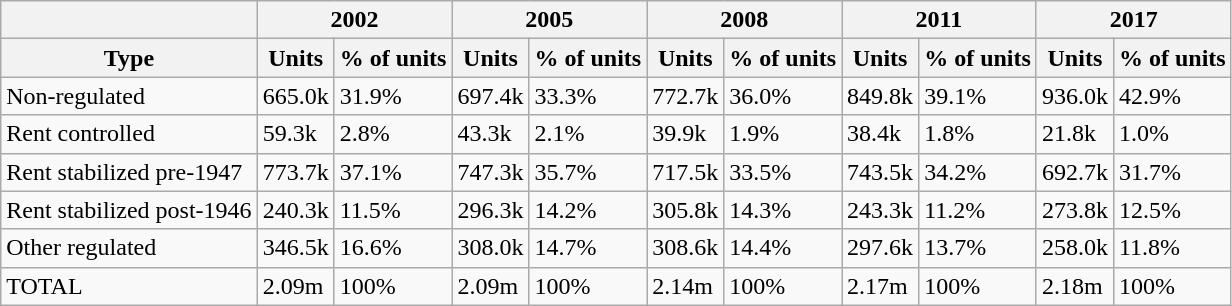<table class="wikitable">
<tr>
<th></th>
<th colspan="2">2002</th>
<th colspan="2">2005</th>
<th colspan="2">2008</th>
<th colspan="2">2011</th>
<th colspan="2">2017</th>
</tr>
<tr>
<th>Type</th>
<th>Units</th>
<th>% of units</th>
<th>Units</th>
<th>% of units</th>
<th>Units</th>
<th>% of units</th>
<th>Units</th>
<th>% of units</th>
<th>Units</th>
<th>% of units</th>
</tr>
<tr>
<td>Non-regulated</td>
<td>665.0k</td>
<td>31.9%</td>
<td>697.4k</td>
<td>33.3%</td>
<td>772.7k</td>
<td>36.0%</td>
<td>849.8k</td>
<td>39.1%</td>
<td>936.0k</td>
<td>42.9%</td>
</tr>
<tr>
<td>Rent controlled</td>
<td>59.3k</td>
<td>2.8%</td>
<td>43.3k</td>
<td>2.1%</td>
<td>39.9k</td>
<td>1.9%</td>
<td>38.4k</td>
<td>1.8%</td>
<td>21.8k</td>
<td>1.0%</td>
</tr>
<tr>
<td>Rent stabilized pre-1947</td>
<td>773.7k</td>
<td>37.1%</td>
<td>747.3k</td>
<td>35.7%</td>
<td>717.5k</td>
<td>33.5%</td>
<td>743.5k</td>
<td>34.2%</td>
<td>692.7k</td>
<td>31.7%</td>
</tr>
<tr>
<td>Rent stabilized post-1946</td>
<td>240.3k</td>
<td>11.5%</td>
<td>296.3k</td>
<td>14.2%</td>
<td>305.8k</td>
<td>14.3%</td>
<td>243.3k</td>
<td>11.2%</td>
<td>273.8k</td>
<td>12.5%</td>
</tr>
<tr>
<td>Other regulated</td>
<td>346.5k</td>
<td>16.6%</td>
<td>308.0k</td>
<td>14.7%</td>
<td>308.6k</td>
<td>14.4%</td>
<td>297.6k</td>
<td>13.7%</td>
<td>258.0k</td>
<td>11.8%</td>
</tr>
<tr>
<td>TOTAL</td>
<td>2.09m</td>
<td>100%</td>
<td>2.09m</td>
<td>100%</td>
<td>2.14m</td>
<td>100%</td>
<td>2.17m</td>
<td>100%</td>
<td>2.18m</td>
<td>100%</td>
</tr>
</table>
